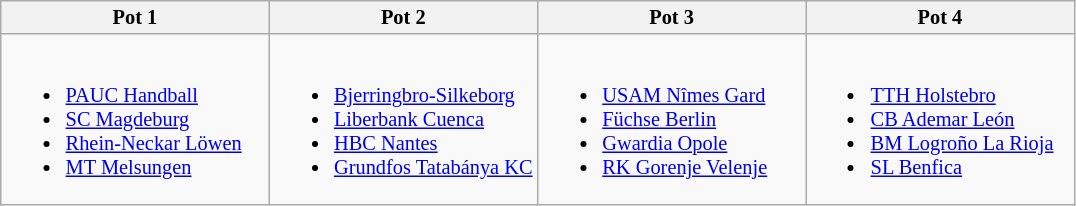<table class="wikitable" style="font-size:85%; white-space:nowrap;">
<tr>
<th width=25%>Pot 1</th>
<th width=25%>Pot 2</th>
<th width=25%>Pot 3</th>
<th width=25%>Pot 4</th>
</tr>
<tr>
<td><br><ul><li> <a href='#'>PAUC Handball</a></li><li> <a href='#'>SC Magdeburg</a></li><li> <a href='#'>Rhein-Neckar Löwen</a></li><li> <a href='#'>MT Melsungen</a></li></ul></td>
<td><br><ul><li> <a href='#'>Bjerringbro-Silkeborg</a></li><li> <a href='#'>Liberbank Cuenca</a></li><li> <a href='#'>HBC Nantes</a></li><li> <a href='#'>Grundfos Tatabánya KC</a></li></ul></td>
<td><br><ul><li> <a href='#'>USAM Nîmes Gard</a></li><li> <a href='#'>Füchse Berlin</a></li><li> <a href='#'>Gwardia Opole</a></li><li> <a href='#'>RK Gorenje Velenje</a></li></ul></td>
<td><br><ul><li> <a href='#'>TTH Holstebro</a></li><li> <a href='#'>CB Ademar León</a></li><li> <a href='#'>BM Logroño La Rioja</a></li><li> <a href='#'>SL Benfica</a></li></ul></td>
</tr>
</table>
